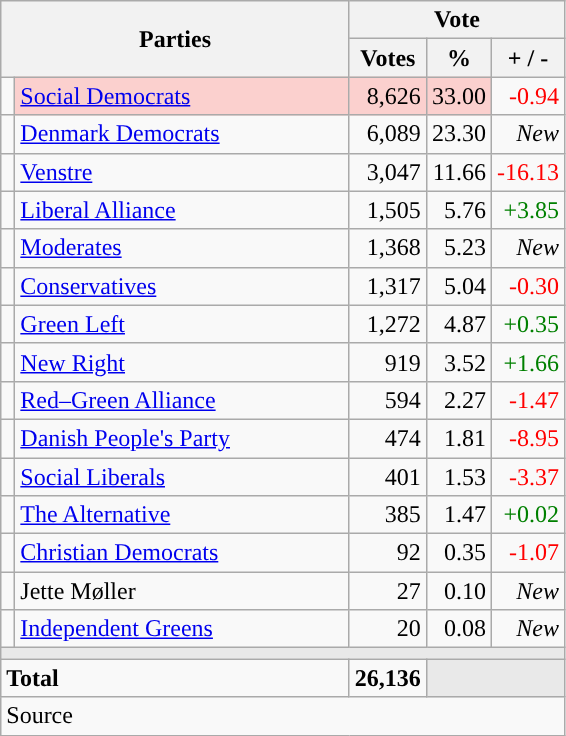<table class="wikitable" style="text-align:right;">
<tr>
<th style="text-align:centre;" rowspan="2" colspan="2" width="225">Parties</th>
<th colspan="3">Vote</th>
</tr>
<tr>
<th width="15">Votes</th>
<th width="15">%</th>
<th width="15">+ / -</th>
</tr>
<tr>
<td width="2" style="color:inherit;background:"></td>
<td bgcolor=#fbd0ce  align="left"><a href='#'>Social Democrats</a></td>
<td bgcolor=#fbd0ce>8,626</td>
<td bgcolor=#fbd0ce>33.00</td>
<td style=color:red;>-0.94</td>
</tr>
<tr>
<td width="2" style="color:inherit;background:"></td>
<td align="left"><a href='#'>Denmark Democrats</a></td>
<td>6,089</td>
<td>23.30</td>
<td><em>New</em></td>
</tr>
<tr>
<td width="2" style="color:inherit;background:"></td>
<td align="left"><a href='#'>Venstre</a></td>
<td>3,047</td>
<td>11.66</td>
<td style=color:red;>-16.13</td>
</tr>
<tr>
<td width="2" style="color:inherit;background:"></td>
<td align="left"><a href='#'>Liberal Alliance</a></td>
<td>1,505</td>
<td>5.76</td>
<td style=color:green;>+3.85</td>
</tr>
<tr>
<td width="2" style="color:inherit;background:"></td>
<td align="left"><a href='#'>Moderates</a></td>
<td>1,368</td>
<td>5.23</td>
<td><em>New</em></td>
</tr>
<tr>
<td width="2" style="color:inherit;background:"></td>
<td align="left"><a href='#'>Conservatives</a></td>
<td>1,317</td>
<td>5.04</td>
<td style=color:red;>-0.30</td>
</tr>
<tr>
<td width="2" style="color:inherit;background:"></td>
<td align="left"><a href='#'>Green Left</a></td>
<td>1,272</td>
<td>4.87</td>
<td style=color:green;>+0.35</td>
</tr>
<tr>
<td width="2" style="color:inherit;background:"></td>
<td align="left"><a href='#'>New Right</a></td>
<td>919</td>
<td>3.52</td>
<td style=color:green;>+1.66</td>
</tr>
<tr>
<td width="2" style="color:inherit;background:"></td>
<td align="left"><a href='#'>Red–Green Alliance</a></td>
<td>594</td>
<td>2.27</td>
<td style=color:red;>-1.47</td>
</tr>
<tr>
<td width="2" style="color:inherit;background:"></td>
<td align="left"><a href='#'>Danish People's Party</a></td>
<td>474</td>
<td>1.81</td>
<td style=color:red;>-8.95</td>
</tr>
<tr>
<td width="2" style="color:inherit;background:"></td>
<td align="left"><a href='#'>Social Liberals</a></td>
<td>401</td>
<td>1.53</td>
<td style=color:red;>-3.37</td>
</tr>
<tr>
<td width="2" style="color:inherit;background:"></td>
<td align="left"><a href='#'>The Alternative</a></td>
<td>385</td>
<td>1.47</td>
<td style=color:green;>+0.02</td>
</tr>
<tr>
<td width="2" style="color:inherit;background:"></td>
<td align="left"><a href='#'>Christian Democrats</a></td>
<td>92</td>
<td>0.35</td>
<td style=color:red;>-1.07</td>
</tr>
<tr>
<td width="2" style="color:inherit;background:"></td>
<td align="left">Jette Møller</td>
<td>27</td>
<td>0.10</td>
<td><em>New</em></td>
</tr>
<tr>
<td width="2" style="color:inherit;background:"></td>
<td align="left"><a href='#'>Independent Greens</a></td>
<td>20</td>
<td>0.08</td>
<td><em>New</em></td>
</tr>
<tr>
<td colspan="7" bgcolor="#E9E9E9"></td>
</tr>
<tr>
<td align="left" colspan="2"><strong>Total</strong></td>
<td><strong>26,136</strong></td>
<td bgcolor="#E9E9E9" colspan="2"></td>
</tr>
<tr>
<td align="left" colspan="6">Source</td>
</tr>
</table>
